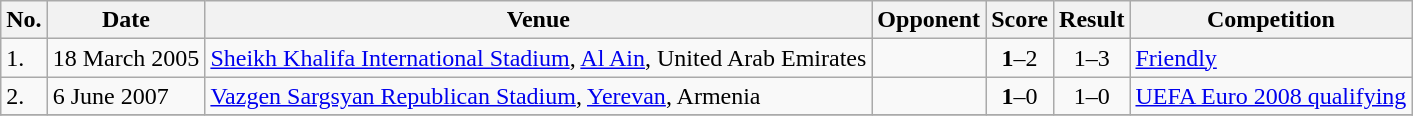<table class="wikitable">
<tr>
<th>No.</th>
<th>Date</th>
<th>Venue</th>
<th>Opponent</th>
<th>Score</th>
<th>Result</th>
<th>Competition</th>
</tr>
<tr>
<td>1.</td>
<td>18 March 2005</td>
<td><a href='#'>Sheikh Khalifa International Stadium</a>, <a href='#'>Al Ain</a>, United Arab Emirates</td>
<td></td>
<td align=center><strong>1</strong>–2</td>
<td align=center>1–3</td>
<td><a href='#'>Friendly</a></td>
</tr>
<tr>
<td>2.</td>
<td>6 June 2007</td>
<td><a href='#'>Vazgen Sargsyan Republican Stadium</a>, <a href='#'>Yerevan</a>, Armenia</td>
<td></td>
<td align=center><strong>1</strong>–0</td>
<td align=center>1–0</td>
<td><a href='#'>UEFA Euro 2008 qualifying</a></td>
</tr>
<tr>
</tr>
</table>
